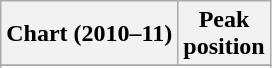<table class="wikitable plainrowheaders sortable">
<tr>
<th>Chart (2010–11)</th>
<th>Peak<br>position</th>
</tr>
<tr>
</tr>
<tr>
</tr>
<tr>
</tr>
<tr>
</tr>
<tr>
</tr>
<tr>
</tr>
<tr>
</tr>
<tr>
</tr>
<tr>
</tr>
<tr>
</tr>
<tr>
</tr>
<tr>
</tr>
<tr>
</tr>
<tr>
</tr>
<tr>
</tr>
<tr>
</tr>
</table>
